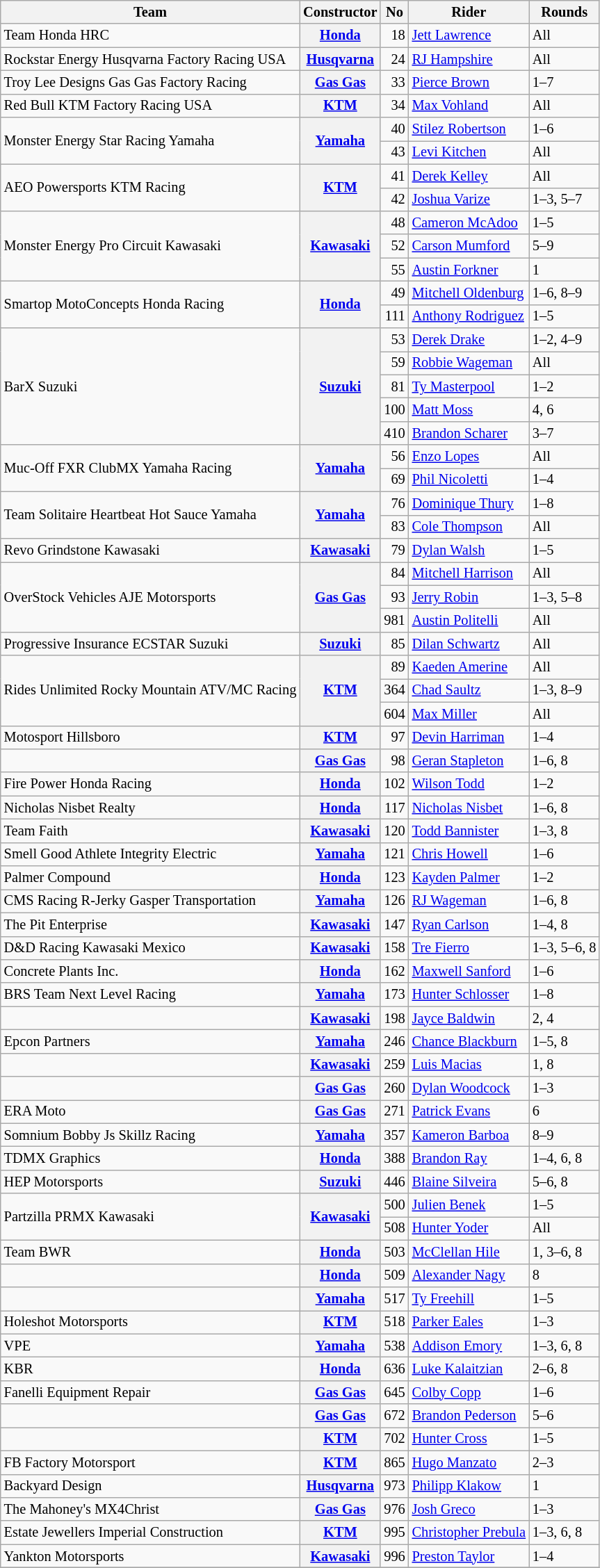<table class="wikitable" style="font-size: 85%;">
<tr>
<th>Team</th>
<th>Constructor</th>
<th>No</th>
<th>Rider</th>
<th>Rounds</th>
</tr>
<tr>
<td>Team Honda HRC</td>
<th><a href='#'>Honda</a></th>
<td align="right">18</td>
<td> <a href='#'>Jett Lawrence</a></td>
<td>All</td>
</tr>
<tr>
<td>Rockstar Energy Husqvarna Factory Racing USA</td>
<th><a href='#'>Husqvarna</a></th>
<td align="right">24</td>
<td> <a href='#'>RJ Hampshire</a></td>
<td>All</td>
</tr>
<tr>
<td>Troy Lee Designs Gas Gas Factory Racing</td>
<th><a href='#'>Gas Gas</a></th>
<td align="right">33</td>
<td> <a href='#'>Pierce Brown</a></td>
<td>1–7</td>
</tr>
<tr>
<td>Red Bull KTM Factory Racing USA</td>
<th><a href='#'>KTM</a></th>
<td align="right">34</td>
<td> <a href='#'>Max Vohland</a></td>
<td>All</td>
</tr>
<tr>
<td rowspan=2>Monster Energy Star Racing Yamaha</td>
<th rowspan=2><a href='#'>Yamaha</a></th>
<td align="right">40</td>
<td> <a href='#'>Stilez Robertson</a></td>
<td>1–6</td>
</tr>
<tr>
<td align="right">43</td>
<td> <a href='#'>Levi Kitchen</a></td>
<td>All</td>
</tr>
<tr>
<td rowspan=2>AEO Powersports KTM Racing</td>
<th rowspan=2><a href='#'>KTM</a></th>
<td align="right">41</td>
<td> <a href='#'>Derek Kelley</a></td>
<td>All</td>
</tr>
<tr>
<td align="right">42</td>
<td> <a href='#'>Joshua Varize</a></td>
<td>1–3, 5–7</td>
</tr>
<tr>
<td rowspan=3>Monster Energy Pro Circuit Kawasaki</td>
<th rowspan=3><a href='#'>Kawasaki</a></th>
<td align="right">48</td>
<td> <a href='#'>Cameron McAdoo</a></td>
<td>1–5</td>
</tr>
<tr>
<td align="right">52</td>
<td> <a href='#'>Carson Mumford</a></td>
<td>5–9</td>
</tr>
<tr>
<td align="right">55</td>
<td> <a href='#'>Austin Forkner</a></td>
<td>1</td>
</tr>
<tr>
<td rowspan=2>Smartop MotoConcepts Honda Racing</td>
<th rowspan=2><a href='#'>Honda</a></th>
<td align="right">49</td>
<td> <a href='#'>Mitchell Oldenburg</a></td>
<td>1–6, 8–9</td>
</tr>
<tr>
<td align="right">111</td>
<td> <a href='#'>Anthony Rodriguez</a></td>
<td>1–5</td>
</tr>
<tr>
<td rowspan=5>BarX Suzuki</td>
<th rowspan=5><a href='#'>Suzuki</a></th>
<td align="right">53</td>
<td> <a href='#'>Derek Drake</a></td>
<td>1–2, 4–9</td>
</tr>
<tr>
<td align="right">59</td>
<td> <a href='#'>Robbie Wageman</a></td>
<td>All</td>
</tr>
<tr>
<td align="right">81</td>
<td> <a href='#'>Ty Masterpool</a></td>
<td>1–2</td>
</tr>
<tr>
<td align="right">100</td>
<td> <a href='#'>Matt Moss</a></td>
<td>4, 6</td>
</tr>
<tr>
<td align="right">410</td>
<td> <a href='#'>Brandon Scharer</a></td>
<td>3–7</td>
</tr>
<tr>
<td rowspan=2>Muc-Off FXR ClubMX Yamaha Racing</td>
<th rowspan=2><a href='#'>Yamaha</a></th>
<td align="right">56</td>
<td> <a href='#'>Enzo Lopes</a></td>
<td>All</td>
</tr>
<tr>
<td align="right">69</td>
<td> <a href='#'>Phil Nicoletti</a></td>
<td>1–4</td>
</tr>
<tr>
<td rowspan=2>Team Solitaire Heartbeat Hot Sauce Yamaha</td>
<th rowspan=2><a href='#'>Yamaha</a></th>
<td align="right">76</td>
<td> <a href='#'>Dominique Thury</a></td>
<td>1–8</td>
</tr>
<tr>
<td align="right">83</td>
<td> <a href='#'>Cole Thompson</a></td>
<td>All</td>
</tr>
<tr>
<td>Revo Grindstone Kawasaki</td>
<th><a href='#'>Kawasaki</a></th>
<td align="right">79</td>
<td> <a href='#'>Dylan Walsh</a></td>
<td>1–5</td>
</tr>
<tr>
<td rowspan=3>OverStock Vehicles AJE Motorsports</td>
<th rowspan=3><a href='#'>Gas Gas</a></th>
<td align="right">84</td>
<td> <a href='#'>Mitchell Harrison</a></td>
<td>All</td>
</tr>
<tr>
<td align="right">93</td>
<td> <a href='#'>Jerry Robin</a></td>
<td>1–3, 5–8</td>
</tr>
<tr>
<td align="right">981</td>
<td> <a href='#'>Austin Politelli</a></td>
<td>All</td>
</tr>
<tr>
<td>Progressive Insurance ECSTAR Suzuki</td>
<th><a href='#'>Suzuki</a></th>
<td align="right">85</td>
<td> <a href='#'>Dilan Schwartz</a></td>
<td>All</td>
</tr>
<tr>
<td rowspan=3>Rides Unlimited Rocky Mountain ATV/MC Racing</td>
<th rowspan=3><a href='#'>KTM</a></th>
<td align="right">89</td>
<td> <a href='#'>Kaeden Amerine</a></td>
<td>All</td>
</tr>
<tr>
<td align="right">364</td>
<td> <a href='#'>Chad Saultz</a></td>
<td>1–3, 8–9</td>
</tr>
<tr>
<td align="right">604</td>
<td> <a href='#'>Max Miller</a></td>
<td>All</td>
</tr>
<tr>
<td>Motosport Hillsboro</td>
<th><a href='#'>KTM</a></th>
<td align="right">97</td>
<td> <a href='#'>Devin Harriman</a></td>
<td>1–4</td>
</tr>
<tr>
<td></td>
<th><a href='#'>Gas Gas</a></th>
<td align="right">98</td>
<td> <a href='#'>Geran Stapleton</a></td>
<td>1–6, 8</td>
</tr>
<tr>
<td>Fire Power Honda Racing</td>
<th><a href='#'>Honda</a></th>
<td align="right">102</td>
<td> <a href='#'>Wilson Todd</a></td>
<td>1–2</td>
</tr>
<tr>
<td>Nicholas Nisbet Realty</td>
<th><a href='#'>Honda</a></th>
<td align="right">117</td>
<td> <a href='#'>Nicholas Nisbet</a></td>
<td>1–6, 8</td>
</tr>
<tr>
<td>Team Faith</td>
<th><a href='#'>Kawasaki</a></th>
<td align="right">120</td>
<td> <a href='#'>Todd Bannister</a></td>
<td>1–3, 8</td>
</tr>
<tr>
<td>Smell Good Athlete Integrity Electric</td>
<th><a href='#'>Yamaha</a></th>
<td align="right">121</td>
<td> <a href='#'>Chris Howell</a></td>
<td>1–6</td>
</tr>
<tr>
<td>Palmer Compound</td>
<th><a href='#'>Honda</a></th>
<td align="right">123</td>
<td> <a href='#'>Kayden Palmer</a></td>
<td>1–2</td>
</tr>
<tr>
<td>CMS Racing R-Jerky Gasper Transportation</td>
<th><a href='#'>Yamaha</a></th>
<td align="right">126</td>
<td> <a href='#'>RJ Wageman</a></td>
<td>1–6, 8</td>
</tr>
<tr>
<td>The Pit Enterprise</td>
<th><a href='#'>Kawasaki</a></th>
<td align="right">147</td>
<td> <a href='#'>Ryan Carlson</a></td>
<td>1–4, 8</td>
</tr>
<tr>
<td>D&D Racing Kawasaki Mexico</td>
<th><a href='#'>Kawasaki</a></th>
<td align="right">158</td>
<td> <a href='#'>Tre Fierro</a></td>
<td>1–3, 5–6, 8</td>
</tr>
<tr>
<td>Concrete Plants Inc.</td>
<th><a href='#'>Honda</a></th>
<td align="right">162</td>
<td> <a href='#'>Maxwell Sanford</a></td>
<td>1–6</td>
</tr>
<tr>
<td>BRS Team Next Level Racing</td>
<th><a href='#'>Yamaha</a></th>
<td align="right">173</td>
<td> <a href='#'>Hunter Schlosser</a></td>
<td>1–8</td>
</tr>
<tr>
<td></td>
<th><a href='#'>Kawasaki</a></th>
<td align="right">198</td>
<td> <a href='#'>Jayce Baldwin</a></td>
<td>2, 4</td>
</tr>
<tr>
<td>Epcon Partners</td>
<th><a href='#'>Yamaha</a></th>
<td align="right">246</td>
<td> <a href='#'>Chance Blackburn</a></td>
<td>1–5, 8</td>
</tr>
<tr>
<td></td>
<th><a href='#'>Kawasaki</a></th>
<td align="right">259</td>
<td> <a href='#'>Luis Macias</a></td>
<td>1, 8</td>
</tr>
<tr>
<td></td>
<th><a href='#'>Gas Gas</a></th>
<td align="right">260</td>
<td> <a href='#'>Dylan Woodcock</a></td>
<td>1–3</td>
</tr>
<tr>
<td>ERA Moto</td>
<th><a href='#'>Gas Gas</a></th>
<td align="right">271</td>
<td> <a href='#'>Patrick Evans</a></td>
<td>6</td>
</tr>
<tr>
<td>Somnium Bobby Js Skillz Racing</td>
<th><a href='#'>Yamaha</a></th>
<td align="right">357</td>
<td> <a href='#'>Kameron Barboa</a></td>
<td>8–9</td>
</tr>
<tr>
<td>TDMX Graphics</td>
<th><a href='#'>Honda</a></th>
<td align="right">388</td>
<td> <a href='#'>Brandon Ray</a></td>
<td>1–4, 6, 8</td>
</tr>
<tr>
<td>HEP Motorsports</td>
<th><a href='#'>Suzuki</a></th>
<td align="right">446</td>
<td> <a href='#'>Blaine Silveira</a></td>
<td>5–6, 8</td>
</tr>
<tr>
<td rowspan=2>Partzilla PRMX Kawasaki</td>
<th rowspan=2><a href='#'>Kawasaki</a></th>
<td align="right">500</td>
<td> <a href='#'>Julien Benek</a></td>
<td>1–5</td>
</tr>
<tr>
<td align="right">508</td>
<td> <a href='#'>Hunter Yoder</a></td>
<td>All</td>
</tr>
<tr>
<td>Team BWR</td>
<th><a href='#'>Honda</a></th>
<td align="right">503</td>
<td> <a href='#'>McClellan Hile</a></td>
<td>1, 3–6, 8</td>
</tr>
<tr>
<td></td>
<th><a href='#'>Honda</a></th>
<td align="right">509</td>
<td> <a href='#'>Alexander Nagy</a></td>
<td>8</td>
</tr>
<tr>
<td></td>
<th><a href='#'>Yamaha</a></th>
<td align="right">517</td>
<td> <a href='#'>Ty Freehill</a></td>
<td>1–5</td>
</tr>
<tr>
<td>Holeshot Motorsports</td>
<th><a href='#'>KTM</a></th>
<td align="right">518</td>
<td> <a href='#'>Parker Eales</a></td>
<td>1–3</td>
</tr>
<tr>
<td>VPE</td>
<th><a href='#'>Yamaha</a></th>
<td align="right">538</td>
<td> <a href='#'>Addison Emory</a></td>
<td>1–3, 6, 8</td>
</tr>
<tr>
<td>KBR</td>
<th><a href='#'>Honda</a></th>
<td align="right">636</td>
<td> <a href='#'>Luke Kalaitzian</a></td>
<td>2–6, 8</td>
</tr>
<tr>
<td>Fanelli Equipment Repair</td>
<th><a href='#'>Gas Gas</a></th>
<td align="right">645</td>
<td> <a href='#'>Colby Copp</a></td>
<td>1–6</td>
</tr>
<tr>
<td></td>
<th><a href='#'>Gas Gas</a></th>
<td align="right">672</td>
<td> <a href='#'>Brandon Pederson</a></td>
<td>5–6</td>
</tr>
<tr>
<td></td>
<th><a href='#'>KTM</a></th>
<td align="right">702</td>
<td> <a href='#'>Hunter Cross</a></td>
<td>1–5</td>
</tr>
<tr>
<td>FB Factory Motorsport</td>
<th><a href='#'>KTM</a></th>
<td align="right">865</td>
<td> <a href='#'>Hugo Manzato</a></td>
<td>2–3</td>
</tr>
<tr>
<td>Backyard Design</td>
<th><a href='#'>Husqvarna</a></th>
<td align="right">973</td>
<td> <a href='#'>Philipp Klakow</a></td>
<td>1</td>
</tr>
<tr>
<td>The Mahoney's MX4Christ</td>
<th><a href='#'>Gas Gas</a></th>
<td align="right">976</td>
<td> <a href='#'>Josh Greco</a></td>
<td>1–3</td>
</tr>
<tr>
<td>Estate Jewellers Imperial Construction</td>
<th><a href='#'>KTM</a></th>
<td align="right">995</td>
<td> <a href='#'>Christopher Prebula</a></td>
<td>1–3, 6, 8</td>
</tr>
<tr>
<td>Yankton Motorsports</td>
<th><a href='#'>Kawasaki</a></th>
<td align="right">996</td>
<td> <a href='#'>Preston Taylor</a></td>
<td>1–4</td>
</tr>
<tr>
</tr>
</table>
